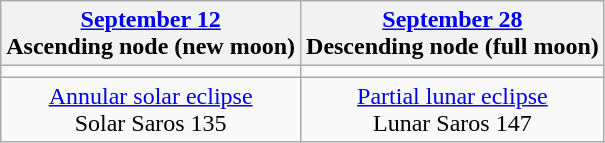<table class="wikitable">
<tr>
<th><a href='#'>September 12</a><br>Ascending node (new moon)<br></th>
<th><a href='#'>September 28</a><br>Descending node (full moon)<br></th>
</tr>
<tr>
<td></td>
<td></td>
</tr>
<tr align=center>
<td><a href='#'>Annular solar eclipse</a><br>Solar Saros 135</td>
<td><a href='#'>Partial lunar eclipse</a><br>Lunar Saros 147</td>
</tr>
</table>
